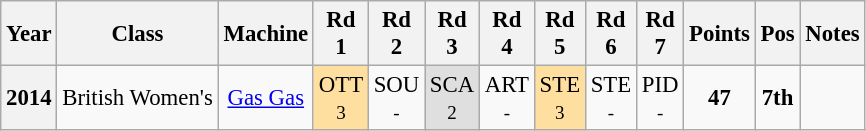<table class="wikitable" style="text-align:center; font-size:95%">
<tr valign="top">
<th valign="middle">Year</th>
<th valign="middle">Class</th>
<th valign="middle">Machine</th>
<th>Rd<br>1</th>
<th>Rd<br>2</th>
<th>Rd<br>3</th>
<th>Rd<br>4</th>
<th>Rd<br>5</th>
<th>Rd<br>6</th>
<th>Rd<br>7</th>
<th valign="middle">Points</th>
<th valign="middle">Pos</th>
<th valign="middle">Notes</th>
</tr>
<tr>
<th>2014</th>
<td align="left"> British Women's</td>
<td><a href='#'>Gas Gas</a></td>
<td style="background:#FFDF9F;">OTT<br><small>3</small></td>
<td>SOU<br><small>-</small></td>
<td style="background:#DFDFDF;">SCA<br><small>2</small></td>
<td>ART<br><small>-</small></td>
<td style="background:#FFDF9F;">STE<br><small>3</small></td>
<td>STE<br><small>-</small></td>
<td>PID<br><small>-</small></td>
<td><strong>47</strong></td>
<td><strong>7th</strong></td>
<td></td>
</tr>
</table>
